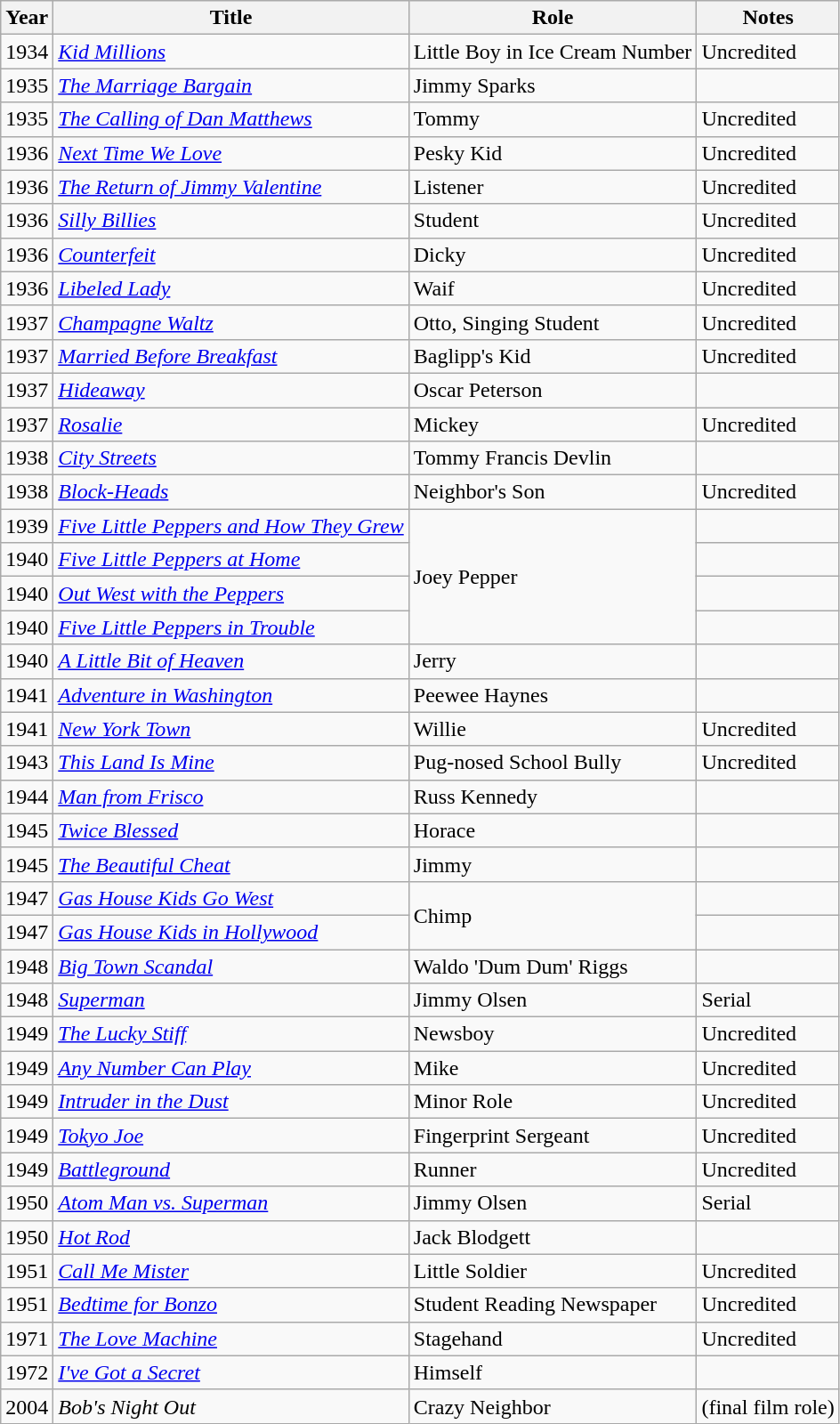<table class="wikitable">
<tr>
<th>Year</th>
<th>Title</th>
<th>Role</th>
<th>Notes</th>
</tr>
<tr>
<td>1934</td>
<td><em><a href='#'>Kid Millions</a></em></td>
<td>Little Boy in Ice Cream Number</td>
<td>Uncredited</td>
</tr>
<tr>
<td>1935</td>
<td><em><a href='#'>The Marriage Bargain</a></em></td>
<td>Jimmy Sparks</td>
<td></td>
</tr>
<tr>
<td>1935</td>
<td><em><a href='#'>The Calling of Dan Matthews</a></em></td>
<td>Tommy</td>
<td>Uncredited</td>
</tr>
<tr>
<td>1936</td>
<td><em><a href='#'>Next Time We Love</a></em></td>
<td>Pesky Kid</td>
<td>Uncredited</td>
</tr>
<tr>
<td>1936</td>
<td><em><a href='#'>The Return of Jimmy Valentine</a></em></td>
<td>Listener</td>
<td>Uncredited</td>
</tr>
<tr>
<td>1936</td>
<td><em><a href='#'>Silly Billies</a></em></td>
<td>Student</td>
<td>Uncredited</td>
</tr>
<tr>
<td>1936</td>
<td><em><a href='#'>Counterfeit</a></em></td>
<td>Dicky</td>
<td>Uncredited</td>
</tr>
<tr>
<td>1936</td>
<td><em><a href='#'>Libeled Lady</a></em></td>
<td>Waif</td>
<td>Uncredited</td>
</tr>
<tr>
<td>1937</td>
<td><em><a href='#'>Champagne Waltz</a></em></td>
<td>Otto, Singing Student</td>
<td>Uncredited</td>
</tr>
<tr>
<td>1937</td>
<td><em><a href='#'>Married Before Breakfast</a></em></td>
<td>Baglipp's Kid</td>
<td>Uncredited</td>
</tr>
<tr>
<td>1937</td>
<td><em><a href='#'>Hideaway</a></em></td>
<td>Oscar Peterson</td>
<td></td>
</tr>
<tr>
<td>1937</td>
<td><em><a href='#'>Rosalie</a></em></td>
<td>Mickey</td>
<td>Uncredited</td>
</tr>
<tr>
<td>1938</td>
<td><em><a href='#'>City Streets</a></em></td>
<td>Tommy Francis Devlin</td>
<td></td>
</tr>
<tr>
<td>1938</td>
<td><em><a href='#'>Block-Heads</a></em></td>
<td>Neighbor's Son</td>
<td>Uncredited</td>
</tr>
<tr>
<td>1939</td>
<td><em><a href='#'>Five Little Peppers and How They Grew</a></em></td>
<td rowspan="4">Joey Pepper</td>
<td></td>
</tr>
<tr>
<td>1940</td>
<td><em><a href='#'>Five Little Peppers at Home</a></em></td>
<td></td>
</tr>
<tr>
<td>1940</td>
<td><em><a href='#'>Out West with the Peppers</a></em></td>
<td></td>
</tr>
<tr>
<td>1940</td>
<td><em><a href='#'>Five Little Peppers in Trouble</a></em></td>
<td></td>
</tr>
<tr>
<td>1940</td>
<td><em><a href='#'>A Little Bit of Heaven</a></em></td>
<td>Jerry</td>
<td></td>
</tr>
<tr>
<td>1941</td>
<td><em><a href='#'>Adventure in Washington</a></em></td>
<td>Peewee Haynes</td>
<td></td>
</tr>
<tr>
<td>1941</td>
<td><em><a href='#'>New York Town</a></em></td>
<td>Willie</td>
<td>Uncredited</td>
</tr>
<tr>
<td>1943</td>
<td><em><a href='#'>This Land Is Mine</a></em></td>
<td>Pug-nosed School Bully</td>
<td>Uncredited</td>
</tr>
<tr>
<td>1944</td>
<td><em><a href='#'>Man from Frisco</a></em></td>
<td>Russ Kennedy</td>
<td></td>
</tr>
<tr>
<td>1945</td>
<td><em><a href='#'>Twice Blessed</a></em></td>
<td>Horace</td>
<td></td>
</tr>
<tr>
<td>1945</td>
<td><em><a href='#'>The Beautiful Cheat</a></em></td>
<td>Jimmy</td>
<td></td>
</tr>
<tr>
<td>1947</td>
<td><em><a href='#'>Gas House Kids Go West</a></em></td>
<td rowspan="2">Chimp</td>
<td></td>
</tr>
<tr>
<td>1947</td>
<td><em><a href='#'>Gas House Kids in Hollywood</a></em></td>
<td></td>
</tr>
<tr>
<td>1948</td>
<td><em><a href='#'>Big Town Scandal</a></em></td>
<td>Waldo 'Dum Dum' Riggs</td>
<td></td>
</tr>
<tr>
<td>1948</td>
<td><em><a href='#'>Superman</a></em></td>
<td>Jimmy Olsen</td>
<td>Serial</td>
</tr>
<tr>
<td>1949</td>
<td><em><a href='#'>The Lucky Stiff</a></em></td>
<td>Newsboy</td>
<td>Uncredited</td>
</tr>
<tr>
<td>1949</td>
<td><em><a href='#'>Any Number Can Play</a></em></td>
<td>Mike</td>
<td>Uncredited</td>
</tr>
<tr>
<td>1949</td>
<td><em><a href='#'>Intruder in the Dust</a></em></td>
<td>Minor Role</td>
<td>Uncredited</td>
</tr>
<tr>
<td>1949</td>
<td><em><a href='#'>Tokyo Joe</a></em></td>
<td>Fingerprint Sergeant</td>
<td>Uncredited</td>
</tr>
<tr>
<td>1949</td>
<td><em><a href='#'>Battleground</a></em></td>
<td>Runner</td>
<td>Uncredited</td>
</tr>
<tr>
<td>1950</td>
<td><em><a href='#'>Atom Man vs. Superman</a></em></td>
<td>Jimmy Olsen</td>
<td>Serial</td>
</tr>
<tr>
<td>1950</td>
<td><em><a href='#'>Hot Rod</a></em></td>
<td>Jack Blodgett</td>
<td></td>
</tr>
<tr>
<td>1951</td>
<td><em><a href='#'>Call Me Mister</a></em></td>
<td>Little Soldier</td>
<td>Uncredited</td>
</tr>
<tr>
<td>1951</td>
<td><em><a href='#'>Bedtime for Bonzo</a></em></td>
<td>Student Reading Newspaper</td>
<td>Uncredited</td>
</tr>
<tr>
<td>1971</td>
<td><em><a href='#'>The Love Machine</a></em></td>
<td>Stagehand</td>
<td>Uncredited</td>
</tr>
<tr>
<td>1972</td>
<td><em><a href='#'>I've Got a Secret</a></em></td>
<td>Himself</td>
</tr>
<tr>
<td>2004</td>
<td><em>Bob's Night Out</em></td>
<td>Crazy Neighbor</td>
<td>(final film role)</td>
</tr>
</table>
